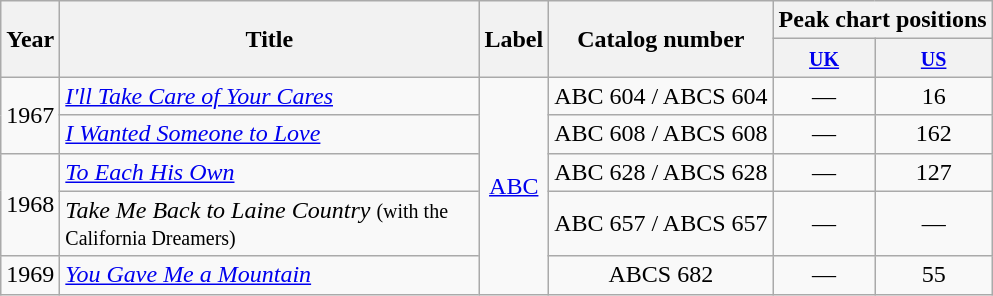<table class="wikitable" style="text-align:center">
<tr>
<th rowspan="2">Year</th>
<th rowspan="2" style="width:17em;">Title</th>
<th rowspan="2">Label</th>
<th rowspan="2">Catalog number</th>
<th colspan="2">Peak chart positions</th>
</tr>
<tr>
<th><small><a href='#'>UK</a></small><br></th>
<th><small><a href='#'>US</a></small><br></th>
</tr>
<tr>
<td rowspan="2">1967</td>
<td align="left"><em><a href='#'>I'll Take Care of Your Cares</a></em> </td>
<td rowspan="5"><a href='#'>ABC</a></td>
<td>ABC 604 / ABCS 604</td>
<td>—</td>
<td>16</td>
</tr>
<tr>
<td align="left"><em><a href='#'>I Wanted Someone to Love</a></em> </td>
<td>ABC 608 / ABCS 608</td>
<td>—</td>
<td>162</td>
</tr>
<tr>
<td rowspan="2">1968</td>
<td align="left"><em><a href='#'>To Each His Own</a></em> </td>
<td>ABC 628 / ABCS 628</td>
<td>—</td>
<td>127</td>
</tr>
<tr>
<td align="left"><em>Take Me Back to Laine Country</em> <small>(with the California Dreamers)</small></td>
<td>ABC 657 / ABCS 657</td>
<td>—</td>
<td>—</td>
</tr>
<tr>
<td>1969</td>
<td align="left"><em><a href='#'>You Gave Me a Mountain</a></em></td>
<td>ABCS 682</td>
<td>—</td>
<td>55</td>
</tr>
</table>
